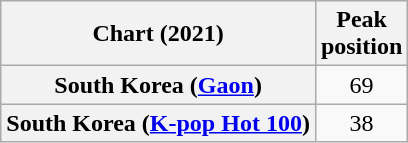<table class="wikitable plainrowheaders" style="text-align:center">
<tr>
<th scope="col">Chart (2021)</th>
<th scope="col">Peak<br>position</th>
</tr>
<tr>
<th scope="row">South Korea (<a href='#'>Gaon</a>)</th>
<td>69</td>
</tr>
<tr>
<th scope="row">South Korea (<a href='#'>K-pop Hot 100</a>)</th>
<td>38</td>
</tr>
</table>
